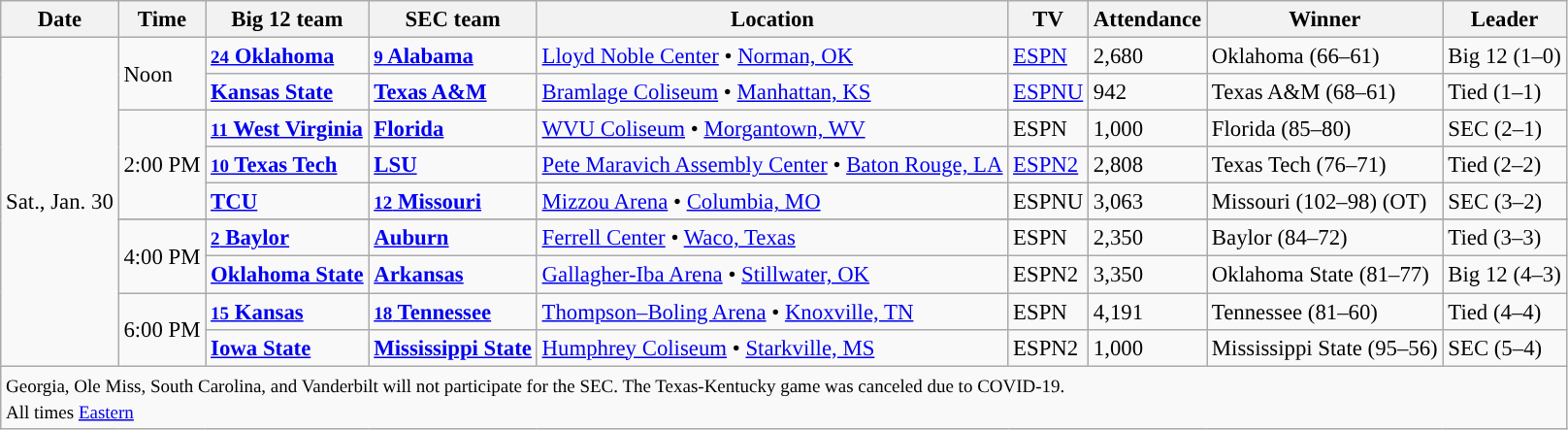<table class="wikitable" style="font-size: 95%">
<tr style="text-align:center;">
<th>Date</th>
<th>Time</th>
<th>Big 12 team</th>
<th>SEC team</th>
<th>Location</th>
<th>TV</th>
<th>Attendance</th>
<th>Winner</th>
<th>Leader</th>
</tr>
<tr>
<td rowspan=10>Sat., Jan. 30</td>
<td rowspan=2>Noon</td>
<td><strong><a href='#'><span><small>24</small> Oklahoma</span></a></strong></td>
<td><strong><a href='#'><span><small>9</small> Alabama</span></a></strong></td>
<td><a href='#'>Lloyd Noble Center</a> • <a href='#'>Norman, OK</a></td>
<td><a href='#'>ESPN</a></td>
<td>2,680</td>
<td>Oklahoma (66–61)</td>
<td>Big 12 (1–0)</td>
</tr>
<tr>
<td><strong><a href='#'><span>Kansas State</span></a></strong></td>
<td><strong><a href='#'><span>Texas A&M</span></a></strong></td>
<td><a href='#'>Bramlage Coliseum</a> • <a href='#'>Manhattan, KS</a></td>
<td><a href='#'>ESPNU</a></td>
<td>942</td>
<td>Texas A&M (68–61)</td>
<td>Tied (1–1)</td>
</tr>
<tr>
<td rowspan=3>2:00 PM</td>
<td><strong><a href='#'><span><small>11</small> West Virginia</span></a></strong></td>
<td><strong><a href='#'><span>Florida</span></a></strong></td>
<td><a href='#'>WVU Coliseum</a> • <a href='#'>Morgantown, WV</a></td>
<td>ESPN</td>
<td>1,000</td>
<td>Florida (85–80)</td>
<td>SEC (2–1)</td>
</tr>
<tr>
<td><strong><a href='#'><span><small>10</small> Texas Tech</span></a></strong></td>
<td><strong><a href='#'><span>LSU</span></a></strong></td>
<td><a href='#'>Pete Maravich Assembly Center</a> • <a href='#'>Baton Rouge, LA</a></td>
<td><a href='#'>ESPN2</a></td>
<td>2,808</td>
<td>Texas Tech (76–71)</td>
<td>Tied (2–2)</td>
</tr>
<tr>
<td><strong><a href='#'><span>TCU</span></a></strong></td>
<td><strong><a href='#'><span><small>12</small> Missouri</span></a></strong></td>
<td><a href='#'>Mizzou Arena</a> • <a href='#'>Columbia, MO</a></td>
<td>ESPNU</td>
<td>3,063</td>
<td>Missouri (102–98) (OT)</td>
<td>SEC (3–2)</td>
</tr>
<tr>
</tr>
<tr>
<td rowspan=2>4:00 PM</td>
<td><strong><a href='#'><span><small>2</small> Baylor</span></a></strong></td>
<td><strong><a href='#'><span>Auburn</span></a></strong></td>
<td><a href='#'>Ferrell Center</a> • <a href='#'>Waco, Texas</a></td>
<td>ESPN</td>
<td>2,350</td>
<td>Baylor (84–72)</td>
<td>Tied (3–3)</td>
</tr>
<tr>
<td><strong><a href='#'><span>Oklahoma State</span></a></strong></td>
<td><strong><a href='#'><span>Arkansas</span></a></strong></td>
<td><a href='#'>Gallagher-Iba Arena</a> • <a href='#'>Stillwater, OK</a></td>
<td>ESPN2</td>
<td>3,350</td>
<td>Oklahoma State (81–77)</td>
<td>Big 12 (4–3)</td>
</tr>
<tr>
<td rowspan=2>6:00 PM</td>
<td><strong><a href='#'><span><small>15</small> Kansas</span></a></strong></td>
<td><strong><a href='#'><span><small>18</small> Tennessee</span></a></strong></td>
<td><a href='#'>Thompson–Boling Arena</a> • <a href='#'>Knoxville, TN</a></td>
<td>ESPN</td>
<td>4,191</td>
<td>Tennessee (81–60)</td>
<td>Tied (4–4)</td>
</tr>
<tr>
<td><strong><a href='#'><span>Iowa State</span></a></strong></td>
<td><strong><a href='#'><span>Mississippi State</span></a></strong></td>
<td><a href='#'>Humphrey Coliseum</a> • <a href='#'>Starkville, MS</a></td>
<td>ESPN2</td>
<td>1,000</td>
<td>Mississippi State (95–56)</td>
<td>SEC (5–4)</td>
</tr>
<tr>
<td colspan="9"><small>Georgia, Ole Miss, South Carolina, and Vanderbilt will not participate for the SEC. The Texas-Kentucky game was canceled due to COVID-19.</small><small><br>All times <a href='#'>Eastern</a></small></td>
</tr>
</table>
